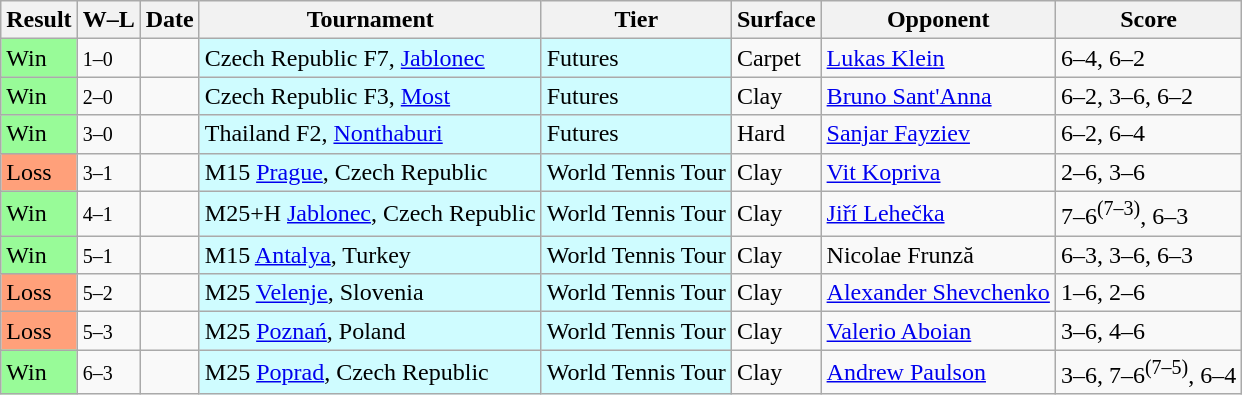<table class="sortable wikitable">
<tr>
<th>Result</th>
<th class="unsortable">W–L</th>
<th>Date</th>
<th>Tournament</th>
<th>Tier</th>
<th>Surface</th>
<th>Opponent</th>
<th class="unsortable">Score</th>
</tr>
<tr>
<td style="background:#98fb98;">Win</td>
<td><small>1–0</small></td>
<td></td>
<td style="background:#cffcff;">Czech Republic F7, <a href='#'>Jablonec</a></td>
<td style="background:#cffcff;">Futures</td>
<td>Carpet</td>
<td> <a href='#'>Lukas Klein</a></td>
<td>6–4, 6–2</td>
</tr>
<tr>
<td style="background:#98fb98;">Win</td>
<td><small>2–0</small></td>
<td></td>
<td style="background:#cffcff;">Czech Republic F3, <a href='#'>Most</a></td>
<td style="background:#cffcff;">Futures</td>
<td>Clay</td>
<td> <a href='#'>Bruno Sant'Anna</a></td>
<td>6–2, 3–6, 6–2</td>
</tr>
<tr>
<td style="background:#98fb98;">Win</td>
<td><small>3–0</small></td>
<td></td>
<td style="background:#cffcff;">Thailand F2, <a href='#'>Nonthaburi</a></td>
<td style="background:#cffcff;">Futures</td>
<td>Hard</td>
<td> <a href='#'>Sanjar Fayziev</a></td>
<td>6–2, 6–4</td>
</tr>
<tr>
<td style="background:#ffa07a;">Loss</td>
<td><small>3–1</small></td>
<td></td>
<td style="background:#cffcff;">M15 <a href='#'>Prague</a>, Czech Republic</td>
<td style="background:#cffcff;">World Tennis Tour</td>
<td>Clay</td>
<td> <a href='#'>Vit Kopriva</a></td>
<td>2–6, 3–6</td>
</tr>
<tr>
<td style="background:#98fb98;">Win</td>
<td><small>4–1</small></td>
<td></td>
<td style="background:#cffcff;">M25+H <a href='#'>Jablonec</a>, Czech Republic</td>
<td style="background:#cffcff;">World Tennis Tour</td>
<td>Clay</td>
<td> <a href='#'>Jiří Lehečka</a></td>
<td>7–6<sup>(7–3)</sup>, 6–3</td>
</tr>
<tr>
<td style="background:#98fb98;">Win</td>
<td><small>5–1</small></td>
<td></td>
<td style="background:#cffcff;">M15 <a href='#'>Antalya</a>, Turkey</td>
<td style="background:#cffcff;">World Tennis Tour</td>
<td>Clay</td>
<td> Nicolae Frunză</td>
<td>6–3, 3–6, 6–3</td>
</tr>
<tr>
<td style="background:#ffa07a;">Loss</td>
<td><small>5–2</small></td>
<td></td>
<td style="background:#cffcff;">M25 <a href='#'>Velenje</a>, Slovenia</td>
<td style="background:#cffcff;">World Tennis Tour</td>
<td>Clay</td>
<td> <a href='#'>Alexander Shevchenko</a></td>
<td>1–6, 2–6</td>
</tr>
<tr>
<td style="background:#ffa07a;">Loss</td>
<td><small>5–3</small></td>
<td></td>
<td style="background:#cffcff;">M25 <a href='#'>Poznań</a>, Poland</td>
<td style="background:#cffcff;">World Tennis Tour</td>
<td>Clay</td>
<td> <a href='#'>Valerio Aboian</a></td>
<td>3–6, 4–6</td>
</tr>
<tr>
<td style="background:#98fb98;">Win</td>
<td><small>6–3</small></td>
<td></td>
<td style="background:#cffcff;">M25 <a href='#'>Poprad</a>, Czech Republic</td>
<td style="background:#cffcff;">World Tennis Tour</td>
<td>Clay</td>
<td> <a href='#'>Andrew Paulson</a></td>
<td>3–6, 7–6<sup>(7–5)</sup>, 6–4</td>
</tr>
</table>
